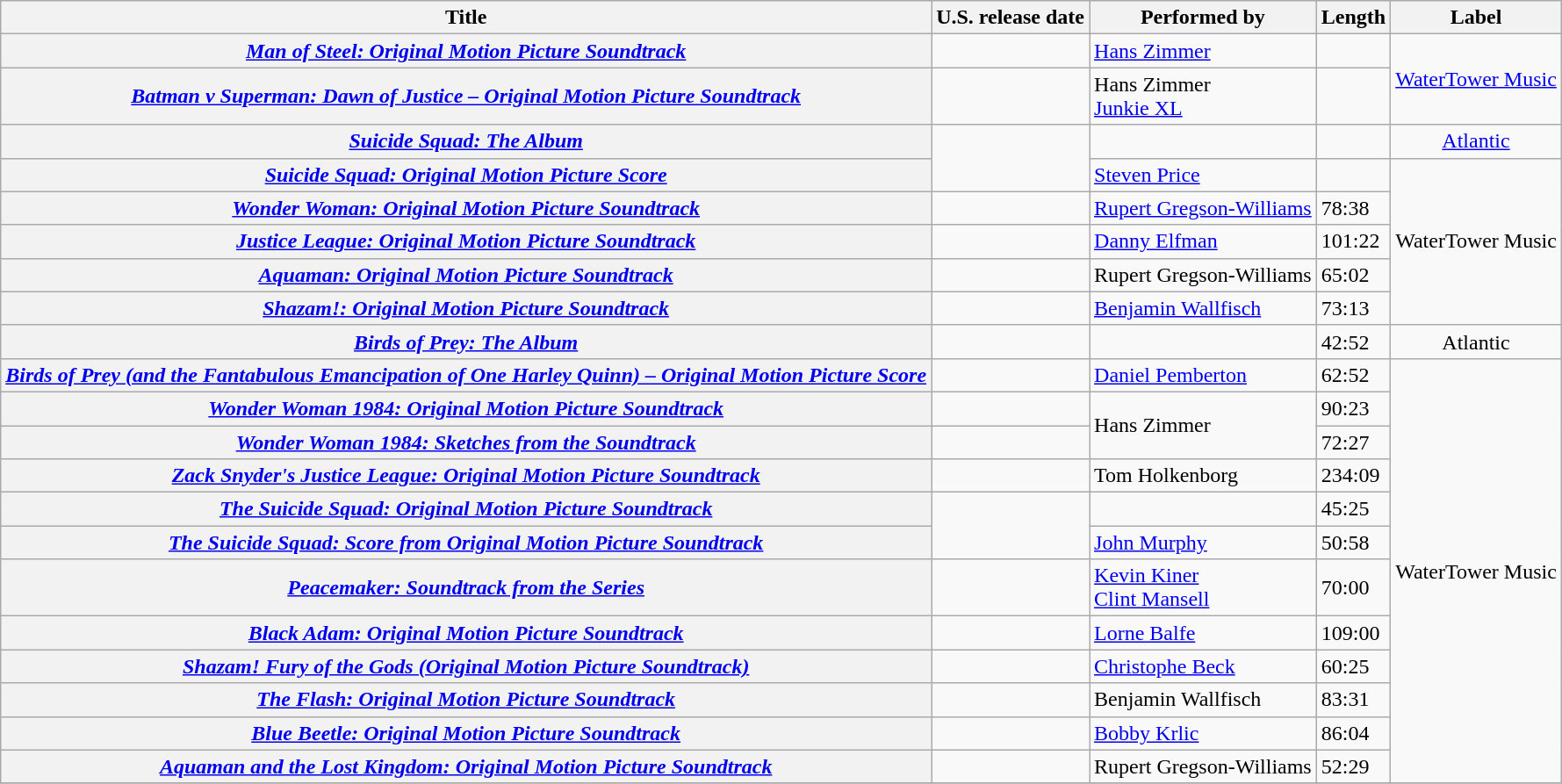<table class="wikitable plainrowheaders">
<tr>
<th scope="col">Title</th>
<th scope="col">U.S. release date</th>
<th scope="col">Performed by</th>
<th scope="col">Length</th>
<th scope="col">Label</th>
</tr>
<tr>
<th scope="row"><em><a href='#'>Man of Steel: Original Motion Picture Soundtrack</a></em></th>
<td></td>
<td><a href='#'>Hans Zimmer</a></td>
<td></td>
<td rowspan="2" style="text-align: center;"><a href='#'>WaterTower Music</a></td>
</tr>
<tr>
<th scope="row"><em><a href='#'>Batman v Superman: Dawn of Justice – Original Motion Picture Soundtrack</a></em></th>
<td></td>
<td>Hans Zimmer<br><a href='#'>Junkie XL</a></td>
<td></td>
</tr>
<tr>
<th scope="row"><em><a href='#'>Suicide Squad: The Album</a></em></th>
<td rowspan="2"></td>
<td></td>
<td></td>
<td style="text-align: center;"><a href='#'>Atlantic</a></td>
</tr>
<tr>
<th scope="row"><em><a href='#'>Suicide Squad: Original Motion Picture Score</a></em></th>
<td><a href='#'>Steven Price</a></td>
<td></td>
<td rowspan="5" style="text-align: center;">WaterTower Music</td>
</tr>
<tr>
<th scope="row"><em><a href='#'>Wonder Woman: Original Motion Picture Soundtrack</a></em></th>
<td></td>
<td><a href='#'>Rupert Gregson-Williams</a></td>
<td>78:38</td>
</tr>
<tr>
<th scope="row"><em><a href='#'>Justice League: Original Motion Picture Soundtrack</a></em></th>
<td></td>
<td><a href='#'>Danny Elfman</a></td>
<td>101:22</td>
</tr>
<tr>
<th scope="row"><em><a href='#'>Aquaman: Original Motion Picture Soundtrack</a></em></th>
<td></td>
<td>Rupert Gregson-Williams</td>
<td>65:02</td>
</tr>
<tr>
<th scope="row"><em><a href='#'>Shazam!: Original Motion Picture Soundtrack</a></em></th>
<td></td>
<td><a href='#'>Benjamin Wallfisch</a></td>
<td>73:13</td>
</tr>
<tr>
<th scope="row"><em><a href='#'>Birds of Prey: The Album</a></em></th>
<td></td>
<td></td>
<td>42:52</td>
<td style="text-align: center;">Atlantic</td>
</tr>
<tr>
<th scope="row"><em><a href='#'>Birds of Prey (and the Fantabulous Emancipation of One Harley Quinn) – Original Motion Picture Score</a></em></th>
<td></td>
<td><a href='#'>Daniel Pemberton</a></td>
<td>62:52</td>
<td rowspan="12" style="text-align: center;">WaterTower Music</td>
</tr>
<tr>
<th scope="row"><em><a href='#'>Wonder Woman 1984: Original Motion Picture Soundtrack</a></em></th>
<td></td>
<td rowspan="2">Hans Zimmer</td>
<td>90:23</td>
</tr>
<tr>
<th scope="row"><em><a href='#'>Wonder Woman 1984: Sketches from the Soundtrack</a></em></th>
<td></td>
<td>72:27</td>
</tr>
<tr>
<th scope="row"><em><a href='#'>Zack Snyder's Justice League: Original Motion Picture Soundtrack</a></em></th>
<td></td>
<td>Tom Holkenborg</td>
<td>234:09</td>
</tr>
<tr>
<th scope="row"><em><a href='#'>The Suicide Squad: Original Motion Picture Soundtrack</a></em></th>
<td rowspan="2"></td>
<td></td>
<td>45:25</td>
</tr>
<tr>
<th scope="row"><em><a href='#'>The Suicide Squad: Score from Original Motion Picture Soundtrack</a></em></th>
<td><a href='#'>John Murphy</a></td>
<td>50:58</td>
</tr>
<tr>
<th scope="row"><em><a href='#'>Peacemaker: Soundtrack from the Series</a></em></th>
<td></td>
<td><a href='#'>Kevin Kiner</a><br><a href='#'>Clint Mansell</a></td>
<td>70:00</td>
</tr>
<tr>
<th scope="row"><em><a href='#'>Black Adam: Original Motion Picture Soundtrack</a></em></th>
<td></td>
<td><a href='#'>Lorne Balfe</a></td>
<td>109:00</td>
</tr>
<tr>
<th scope="row"><em><a href='#'>Shazam! Fury of the Gods (Original Motion Picture Soundtrack)</a></em></th>
<td></td>
<td><a href='#'>Christophe Beck</a></td>
<td>60:25</td>
</tr>
<tr>
<th scope="row"><em><a href='#'>The Flash: Original Motion Picture Soundtrack</a></em></th>
<td></td>
<td>Benjamin Wallfisch</td>
<td>83:31</td>
</tr>
<tr>
<th scope="row"><em><a href='#'>Blue Beetle: Original Motion Picture Soundtrack</a></em></th>
<td></td>
<td><a href='#'>Bobby Krlic</a></td>
<td>86:04</td>
</tr>
<tr>
<th scope="row"><em><a href='#'>Aquaman and the Lost Kingdom: Original Motion Picture Soundtrack</a></em></th>
<td></td>
<td>Rupert Gregson-Williams</td>
<td>52:29</td>
</tr>
<tr>
</tr>
</table>
